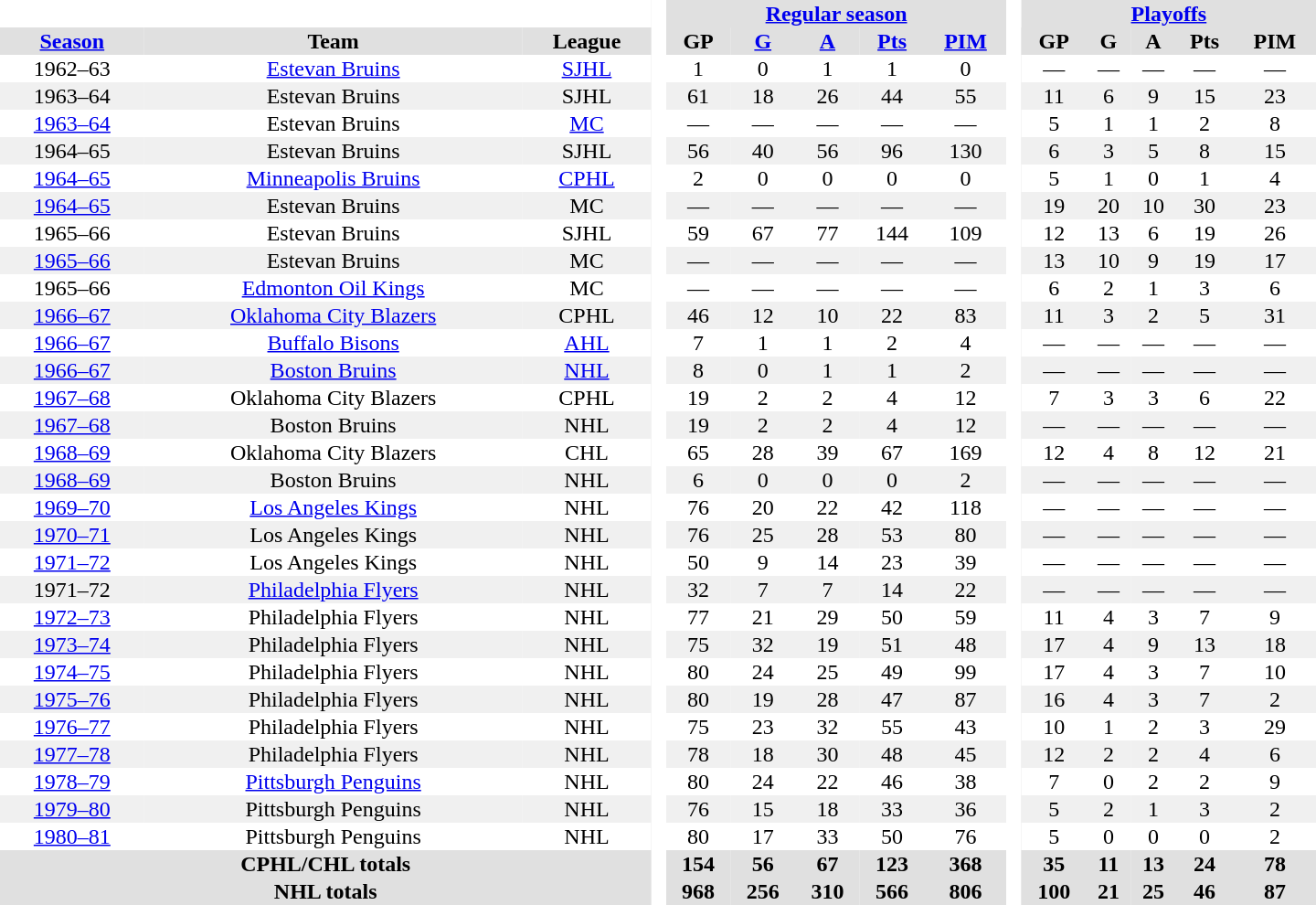<table border="0" cellpadding="1" cellspacing="0" style="text-align:center; width:60em;">
<tr style="background:#e0e0e0;">
<th colspan="3"  bgcolor="#ffffff"> </th>
<th rowspan="99" bgcolor="#ffffff"> </th>
<th colspan="5"><a href='#'>Regular season</a></th>
<th rowspan="99" bgcolor="#ffffff"> </th>
<th colspan="5"><a href='#'>Playoffs</a></th>
</tr>
<tr style="background:#e0e0e0;">
<th><a href='#'>Season</a></th>
<th>Team</th>
<th>League</th>
<th>GP</th>
<th><a href='#'>G</a></th>
<th><a href='#'>A</a></th>
<th><a href='#'>Pts</a></th>
<th><a href='#'>PIM</a></th>
<th>GP</th>
<th>G</th>
<th>A</th>
<th>Pts</th>
<th>PIM</th>
</tr>
<tr>
<td>1962–63</td>
<td><a href='#'>Estevan Bruins</a></td>
<td><a href='#'>SJHL</a></td>
<td>1</td>
<td>0</td>
<td>1</td>
<td>1</td>
<td>0</td>
<td>—</td>
<td>—</td>
<td>—</td>
<td>—</td>
<td>—</td>
</tr>
<tr style="background:#f0f0f0;">
<td>1963–64</td>
<td>Estevan Bruins</td>
<td>SJHL</td>
<td>61</td>
<td>18</td>
<td>26</td>
<td>44</td>
<td>55</td>
<td>11</td>
<td>6</td>
<td>9</td>
<td>15</td>
<td>23</td>
</tr>
<tr>
<td><a href='#'>1963–64</a></td>
<td>Estevan Bruins</td>
<td><a href='#'>MC</a></td>
<td>—</td>
<td>—</td>
<td>—</td>
<td>—</td>
<td>—</td>
<td>5</td>
<td>1</td>
<td>1</td>
<td>2</td>
<td>8</td>
</tr>
<tr style="background:#f0f0f0;">
<td>1964–65</td>
<td>Estevan Bruins</td>
<td>SJHL</td>
<td>56</td>
<td>40</td>
<td>56</td>
<td>96</td>
<td>130</td>
<td>6</td>
<td>3</td>
<td>5</td>
<td>8</td>
<td>15</td>
</tr>
<tr>
<td><a href='#'>1964–65</a></td>
<td><a href='#'>Minneapolis Bruins</a></td>
<td><a href='#'>CPHL</a></td>
<td>2</td>
<td>0</td>
<td>0</td>
<td>0</td>
<td>0</td>
<td>5</td>
<td>1</td>
<td>0</td>
<td>1</td>
<td>4</td>
</tr>
<tr style="background:#f0f0f0;">
<td><a href='#'>1964–65</a></td>
<td>Estevan Bruins</td>
<td>MC</td>
<td>—</td>
<td>—</td>
<td>—</td>
<td>—</td>
<td>—</td>
<td>19</td>
<td>20</td>
<td>10</td>
<td>30</td>
<td>23</td>
</tr>
<tr>
<td>1965–66</td>
<td>Estevan Bruins</td>
<td>SJHL</td>
<td>59</td>
<td>67</td>
<td>77</td>
<td>144</td>
<td>109</td>
<td>12</td>
<td>13</td>
<td>6</td>
<td>19</td>
<td>26</td>
</tr>
<tr style="background:#f0f0f0;">
<td><a href='#'>1965–66</a></td>
<td>Estevan Bruins</td>
<td>MC</td>
<td>—</td>
<td>—</td>
<td>—</td>
<td>—</td>
<td>—</td>
<td>13</td>
<td>10</td>
<td>9</td>
<td>19</td>
<td>17</td>
</tr>
<tr>
<td>1965–66</td>
<td><a href='#'>Edmonton Oil Kings</a></td>
<td>MC</td>
<td>—</td>
<td>—</td>
<td>—</td>
<td>—</td>
<td>—</td>
<td>6</td>
<td>2</td>
<td>1</td>
<td>3</td>
<td>6</td>
</tr>
<tr style="background:#f0f0f0;">
<td><a href='#'>1966–67</a></td>
<td><a href='#'>Oklahoma City Blazers</a></td>
<td>CPHL</td>
<td>46</td>
<td>12</td>
<td>10</td>
<td>22</td>
<td>83</td>
<td>11</td>
<td>3</td>
<td>2</td>
<td>5</td>
<td>31</td>
</tr>
<tr>
<td><a href='#'>1966–67</a></td>
<td><a href='#'>Buffalo Bisons</a></td>
<td><a href='#'>AHL</a></td>
<td>7</td>
<td>1</td>
<td>1</td>
<td>2</td>
<td>4</td>
<td>—</td>
<td>—</td>
<td>—</td>
<td>—</td>
<td>—</td>
</tr>
<tr style="background:#f0f0f0;">
<td><a href='#'>1966–67</a></td>
<td><a href='#'>Boston Bruins</a></td>
<td><a href='#'>NHL</a></td>
<td>8</td>
<td>0</td>
<td>1</td>
<td>1</td>
<td>2</td>
<td>—</td>
<td>—</td>
<td>—</td>
<td>—</td>
<td>—</td>
</tr>
<tr>
<td><a href='#'>1967–68</a></td>
<td>Oklahoma City Blazers</td>
<td>CPHL</td>
<td>19</td>
<td>2</td>
<td>2</td>
<td>4</td>
<td>12</td>
<td>7</td>
<td>3</td>
<td>3</td>
<td>6</td>
<td>22</td>
</tr>
<tr style="background:#f0f0f0;">
<td><a href='#'>1967–68</a></td>
<td>Boston Bruins</td>
<td>NHL</td>
<td>19</td>
<td>2</td>
<td>2</td>
<td>4</td>
<td>12</td>
<td>—</td>
<td>—</td>
<td>—</td>
<td>—</td>
<td>—</td>
</tr>
<tr>
<td><a href='#'>1968–69</a></td>
<td>Oklahoma City Blazers</td>
<td>CHL</td>
<td>65</td>
<td>28</td>
<td>39</td>
<td>67</td>
<td>169</td>
<td>12</td>
<td>4</td>
<td>8</td>
<td>12</td>
<td>21</td>
</tr>
<tr style="background:#f0f0f0;">
<td><a href='#'>1968–69</a></td>
<td>Boston Bruins</td>
<td>NHL</td>
<td>6</td>
<td>0</td>
<td>0</td>
<td>0</td>
<td>2</td>
<td>—</td>
<td>—</td>
<td>—</td>
<td>—</td>
<td>—</td>
</tr>
<tr>
<td><a href='#'>1969–70</a></td>
<td><a href='#'>Los Angeles Kings</a></td>
<td>NHL</td>
<td>76</td>
<td>20</td>
<td>22</td>
<td>42</td>
<td>118</td>
<td>—</td>
<td>—</td>
<td>—</td>
<td>—</td>
<td>—</td>
</tr>
<tr style="background:#f0f0f0;">
<td><a href='#'>1970–71</a></td>
<td>Los Angeles Kings</td>
<td>NHL</td>
<td>76</td>
<td>25</td>
<td>28</td>
<td>53</td>
<td>80</td>
<td>—</td>
<td>—</td>
<td>—</td>
<td>—</td>
<td>—</td>
</tr>
<tr>
<td><a href='#'>1971–72</a></td>
<td>Los Angeles Kings</td>
<td>NHL</td>
<td>50</td>
<td>9</td>
<td>14</td>
<td>23</td>
<td>39</td>
<td>—</td>
<td>—</td>
<td>—</td>
<td>—</td>
<td>—</td>
</tr>
<tr style="background:#f0f0f0;">
<td>1971–72</td>
<td><a href='#'>Philadelphia Flyers</a></td>
<td>NHL</td>
<td>32</td>
<td>7</td>
<td>7</td>
<td>14</td>
<td>22</td>
<td>—</td>
<td>—</td>
<td>—</td>
<td>—</td>
<td>—</td>
</tr>
<tr>
<td><a href='#'>1972–73</a></td>
<td>Philadelphia Flyers</td>
<td>NHL</td>
<td>77</td>
<td>21</td>
<td>29</td>
<td>50</td>
<td>59</td>
<td>11</td>
<td>4</td>
<td>3</td>
<td>7</td>
<td>9</td>
</tr>
<tr style="background:#f0f0f0;">
<td><a href='#'>1973–74</a></td>
<td>Philadelphia Flyers</td>
<td>NHL</td>
<td>75</td>
<td>32</td>
<td>19</td>
<td>51</td>
<td>48</td>
<td>17</td>
<td>4</td>
<td>9</td>
<td>13</td>
<td>18</td>
</tr>
<tr>
<td><a href='#'>1974–75</a></td>
<td>Philadelphia Flyers</td>
<td>NHL</td>
<td>80</td>
<td>24</td>
<td>25</td>
<td>49</td>
<td>99</td>
<td>17</td>
<td>4</td>
<td>3</td>
<td>7</td>
<td>10</td>
</tr>
<tr style="background:#f0f0f0;">
<td><a href='#'>1975–76</a></td>
<td>Philadelphia Flyers</td>
<td>NHL</td>
<td>80</td>
<td>19</td>
<td>28</td>
<td>47</td>
<td>87</td>
<td>16</td>
<td>4</td>
<td>3</td>
<td>7</td>
<td>2</td>
</tr>
<tr>
<td><a href='#'>1976–77</a></td>
<td>Philadelphia Flyers</td>
<td>NHL</td>
<td>75</td>
<td>23</td>
<td>32</td>
<td>55</td>
<td>43</td>
<td>10</td>
<td>1</td>
<td>2</td>
<td>3</td>
<td>29</td>
</tr>
<tr style="background:#f0f0f0;">
<td><a href='#'>1977–78</a></td>
<td>Philadelphia Flyers</td>
<td>NHL</td>
<td>78</td>
<td>18</td>
<td>30</td>
<td>48</td>
<td>45</td>
<td>12</td>
<td>2</td>
<td>2</td>
<td>4</td>
<td>6</td>
</tr>
<tr>
<td><a href='#'>1978–79</a></td>
<td><a href='#'>Pittsburgh Penguins</a></td>
<td>NHL</td>
<td>80</td>
<td>24</td>
<td>22</td>
<td>46</td>
<td>38</td>
<td>7</td>
<td>0</td>
<td>2</td>
<td>2</td>
<td>9</td>
</tr>
<tr style="background:#f0f0f0;">
<td><a href='#'>1979–80</a></td>
<td>Pittsburgh Penguins</td>
<td>NHL</td>
<td>76</td>
<td>15</td>
<td>18</td>
<td>33</td>
<td>36</td>
<td>5</td>
<td>2</td>
<td>1</td>
<td>3</td>
<td>2</td>
</tr>
<tr>
<td><a href='#'>1980–81</a></td>
<td>Pittsburgh Penguins</td>
<td>NHL</td>
<td>80</td>
<td>17</td>
<td>33</td>
<td>50</td>
<td>76</td>
<td>5</td>
<td>0</td>
<td>0</td>
<td>0</td>
<td>2</td>
</tr>
<tr style="background:#e0e0e0;">
<th colspan="3">CPHL/CHL totals</th>
<th>154</th>
<th>56</th>
<th>67</th>
<th>123</th>
<th>368</th>
<th>35</th>
<th>11</th>
<th>13</th>
<th>24</th>
<th>78</th>
</tr>
<tr style="background:#e0e0e0;">
<th colspan="3">NHL totals</th>
<th>968</th>
<th>256</th>
<th>310</th>
<th>566</th>
<th>806</th>
<th>100</th>
<th>21</th>
<th>25</th>
<th>46</th>
<th>87</th>
</tr>
</table>
